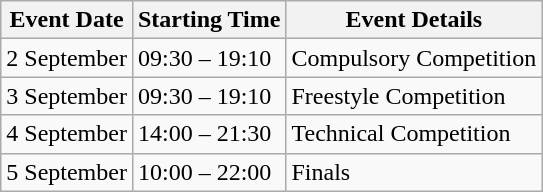<table class="wikitable">
<tr>
<th>Event Date</th>
<th>Starting Time</th>
<th>Event Details</th>
</tr>
<tr>
<td>2 September</td>
<td>09:30 – 19:10</td>
<td>Compulsory Competition</td>
</tr>
<tr>
<td>3 September</td>
<td>09:30 – 19:10</td>
<td>Freestyle Competition</td>
</tr>
<tr>
<td>4 September</td>
<td>14:00 – 21:30</td>
<td>Technical Competition</td>
</tr>
<tr>
<td>5 September</td>
<td>10:00 – 22:00</td>
<td>Finals</td>
</tr>
</table>
